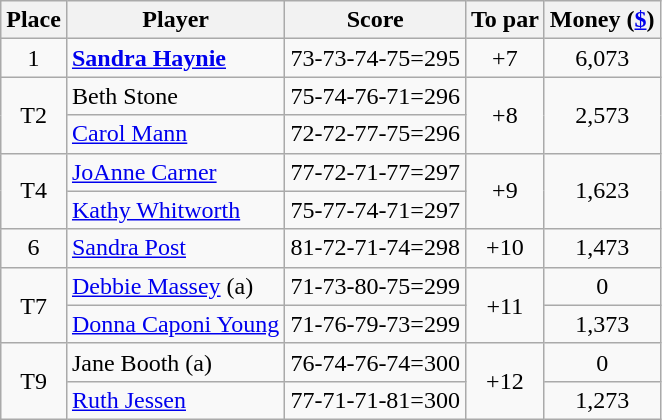<table class="wikitable">
<tr>
<th>Place</th>
<th>Player</th>
<th>Score</th>
<th>To par</th>
<th>Money (<a href='#'>$</a>)</th>
</tr>
<tr>
<td align=center>1</td>
<td> <strong><a href='#'>Sandra Haynie</a></strong></td>
<td>73-73-74-75=295</td>
<td align=center>+7</td>
<td align=center>6,073</td>
</tr>
<tr>
<td align=center rowspan=2>T2</td>
<td> Beth Stone</td>
<td>75-74-76-71=296</td>
<td align=center rowspan=2>+8</td>
<td align=center rowspan=2>2,573</td>
</tr>
<tr>
<td> <a href='#'>Carol Mann</a></td>
<td>72-72-77-75=296</td>
</tr>
<tr>
<td align=center rowspan=2>T4</td>
<td> <a href='#'>JoAnne Carner</a></td>
<td>77-72-71-77=297</td>
<td align=center rowspan=2>+9</td>
<td align=center rowspan=2>1,623</td>
</tr>
<tr>
<td> <a href='#'>Kathy Whitworth</a></td>
<td>75-77-74-71=297</td>
</tr>
<tr>
<td align=center>6</td>
<td> <a href='#'>Sandra Post</a></td>
<td>81-72-71-74=298</td>
<td align=center>+10</td>
<td align=center>1,473</td>
</tr>
<tr>
<td align=center rowspan=2>T7</td>
<td> <a href='#'>Debbie Massey</a> (a)</td>
<td>71-73-80-75=299</td>
<td align=center rowspan=2>+11</td>
<td align=center>0</td>
</tr>
<tr>
<td> <a href='#'>Donna Caponi Young</a></td>
<td>71-76-79-73=299</td>
<td align=center>1,373</td>
</tr>
<tr>
<td align=center rowspan=2>T9</td>
<td> Jane Booth (a)</td>
<td>76-74-76-74=300</td>
<td align=center rowspan=2>+12</td>
<td align=center>0</td>
</tr>
<tr>
<td> <a href='#'>Ruth Jessen</a></td>
<td>77-71-71-81=300</td>
<td align=center>1,273</td>
</tr>
</table>
